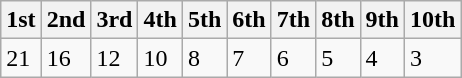<table class="wikitable">
<tr>
<th>1st</th>
<th>2nd</th>
<th>3rd</th>
<th>4th</th>
<th>5th</th>
<th>6th</th>
<th>7th</th>
<th>8th</th>
<th>9th</th>
<th>10th</th>
</tr>
<tr>
<td>21</td>
<td>16</td>
<td>12</td>
<td>10</td>
<td>8</td>
<td>7</td>
<td>6</td>
<td>5</td>
<td>4</td>
<td>3</td>
</tr>
</table>
